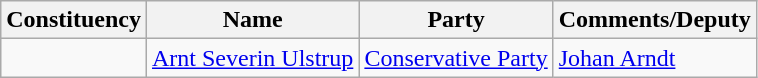<table class="wikitable">
<tr>
<th>Constituency</th>
<th>Name</th>
<th>Party</th>
<th>Comments/Deputy</th>
</tr>
<tr>
<td></td>
<td><a href='#'>Arnt Severin Ulstrup</a></td>
<td><a href='#'>Conservative Party</a></td>
<td><a href='#'>Johan Arndt</a></td>
</tr>
</table>
